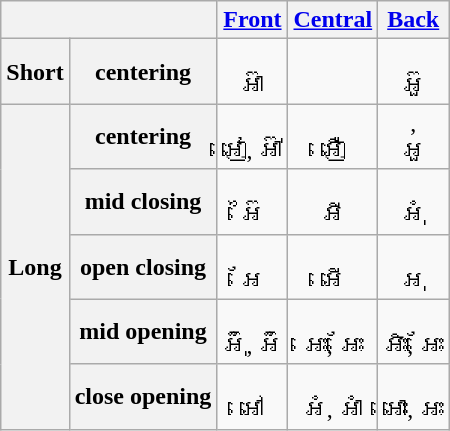<table class="wikitable" style=text-align:center>
<tr>
<th colspan="2"></th>
<th><a href='#'>Front</a></th>
<th><a href='#'>Central</a></th>
<th><a href='#'>Back</a></th>
</tr>
<tr>
<th>Short</th>
<th>centering</th>
<td><br>អ៊ា</td>
<td></td>
<td><br>អ៊ួ</td>
</tr>
<tr>
<th rowspan="5">Long</th>
<th>centering</th>
<td><br>អៀ, អ៊ា់</td>
<td><br>អឿ</td>
<td>, <br>អួ</td>
</tr>
<tr>
<th>mid closing</th>
<td><br>អ៊ៃ</td>
<td><br>អី</td>
<td><br>អុំ</td>
</tr>
<tr>
<th>open closing</th>
<td><br>អែ</td>
<td><br>អើ</td>
<td><br>អុ</td>
</tr>
<tr>
<th>mid opening</th>
<td><br>អ៊ុំ, អ៊ំ</td>
<td><br>អេះ, អែះ</td>
<td><br>អិះ, អែះ</td>
</tr>
<tr>
<th>close opening</th>
<td><br>អៅ</td>
<td><br>អំ, អាំ</td>
<td><br>អោះ, អះ</td>
</tr>
</table>
